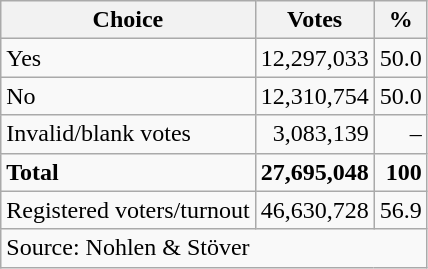<table class=wikitable style=text-align:right>
<tr>
<th>Choice</th>
<th>Votes</th>
<th>%</th>
</tr>
<tr>
<td align=left>Yes</td>
<td>12,297,033</td>
<td>50.0</td>
</tr>
<tr>
<td align=left> No</td>
<td>12,310,754</td>
<td>50.0</td>
</tr>
<tr>
<td align=left>Invalid/blank votes</td>
<td>3,083,139</td>
<td>–</td>
</tr>
<tr>
<td align=left><strong>Total</strong></td>
<td><strong>27,695,048</strong></td>
<td><strong>100</strong></td>
</tr>
<tr>
<td align=left>Registered voters/turnout</td>
<td>46,630,728</td>
<td>56.9</td>
</tr>
<tr>
<td align=left colspan=3>Source: Nohlen & Stöver</td>
</tr>
</table>
